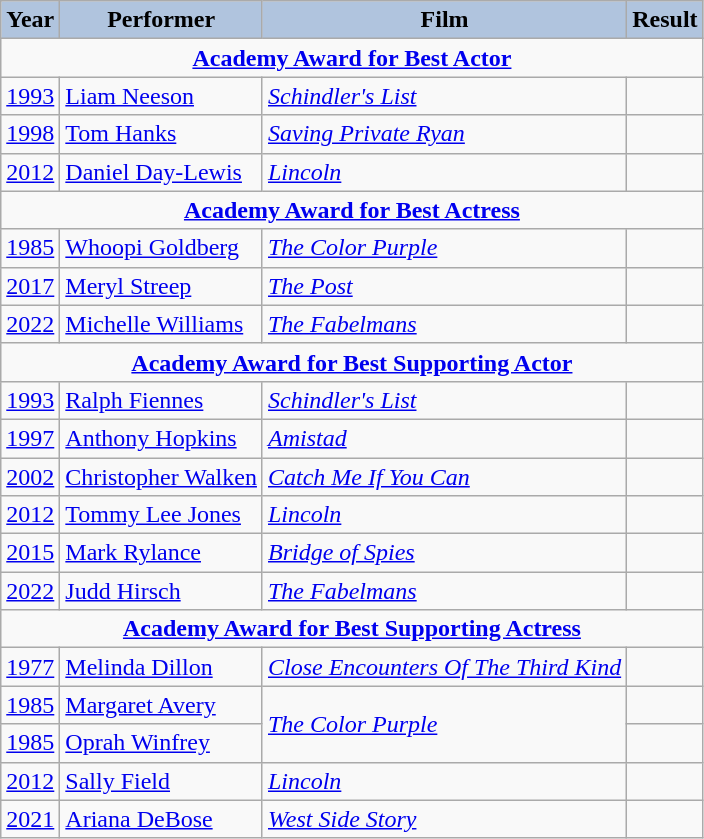<table class="wikitable" style="font-size:100%">
<tr style="text-align:center;">
<th style="background:#B0C4DE;">Year</th>
<th style="background:#B0C4DE;">Performer</th>
<th style="background:#B0C4DE;">Film</th>
<th style="background:#B0C4DE;">Result</th>
</tr>
<tr>
<td colspan="8" style="text-align:center;"><strong><a href='#'>Academy Award for Best Actor</a></strong></td>
</tr>
<tr>
<td><a href='#'>1993</a></td>
<td><a href='#'>Liam Neeson</a></td>
<td><em><a href='#'>Schindler's List</a></em></td>
<td></td>
</tr>
<tr>
<td><a href='#'>1998</a></td>
<td><a href='#'>Tom Hanks</a></td>
<td><em><a href='#'>Saving Private Ryan</a></em></td>
<td></td>
</tr>
<tr>
<td><a href='#'>2012</a></td>
<td><a href='#'>Daniel Day-Lewis</a></td>
<td><em><a href='#'>Lincoln</a></em></td>
<td></td>
</tr>
<tr>
<td colspan="8" style="text-align:center;"><strong><a href='#'>Academy Award for Best Actress</a></strong></td>
</tr>
<tr>
<td><a href='#'>1985</a></td>
<td><a href='#'>Whoopi Goldberg</a></td>
<td><em><a href='#'>The Color Purple</a></em></td>
<td></td>
</tr>
<tr>
<td><a href='#'>2017</a></td>
<td><a href='#'>Meryl Streep</a></td>
<td><em><a href='#'>The Post</a></em></td>
<td></td>
</tr>
<tr>
<td><a href='#'>2022</a></td>
<td><a href='#'>Michelle Williams</a></td>
<td><em><a href='#'>The Fabelmans</a></em></td>
<td></td>
</tr>
<tr>
<td colspan="8" style="text-align:center;"><strong><a href='#'>Academy Award for Best Supporting Actor</a></strong></td>
</tr>
<tr>
<td><a href='#'>1993</a></td>
<td><a href='#'>Ralph Fiennes</a></td>
<td><em><a href='#'>Schindler's List</a></em></td>
<td></td>
</tr>
<tr>
<td><a href='#'>1997</a></td>
<td><a href='#'>Anthony Hopkins</a></td>
<td><em><a href='#'>Amistad</a></em></td>
<td></td>
</tr>
<tr>
<td><a href='#'>2002</a></td>
<td><a href='#'>Christopher Walken</a></td>
<td><em><a href='#'>Catch Me If You Can</a></em></td>
<td></td>
</tr>
<tr>
<td><a href='#'>2012</a></td>
<td><a href='#'>Tommy Lee Jones</a></td>
<td><em><a href='#'>Lincoln</a></em></td>
<td></td>
</tr>
<tr>
<td><a href='#'>2015</a></td>
<td><a href='#'>Mark Rylance</a></td>
<td><em><a href='#'>Bridge of Spies</a></em></td>
<td></td>
</tr>
<tr>
<td><a href='#'>2022</a></td>
<td><a href='#'>Judd Hirsch</a></td>
<td><em><a href='#'>The Fabelmans</a></em></td>
<td></td>
</tr>
<tr>
<td colspan="8" style="text-align:center;"><strong><a href='#'>Academy Award for Best Supporting Actress</a></strong></td>
</tr>
<tr>
<td><a href='#'>1977</a></td>
<td><a href='#'>Melinda Dillon</a></td>
<td><em><a href='#'>Close Encounters Of The Third Kind</a></em></td>
<td></td>
</tr>
<tr>
<td><a href='#'>1985</a></td>
<td><a href='#'>Margaret Avery</a></td>
<td rowspan="2"><em><a href='#'>The Color Purple</a></em></td>
<td></td>
</tr>
<tr>
<td><a href='#'>1985</a></td>
<td><a href='#'>Oprah Winfrey</a></td>
<td></td>
</tr>
<tr>
<td><a href='#'>2012</a></td>
<td><a href='#'>Sally Field</a></td>
<td><em><a href='#'>Lincoln</a></em></td>
<td></td>
</tr>
<tr>
<td><a href='#'>2021</a></td>
<td><a href='#'>Ariana DeBose</a></td>
<td><em><a href='#'>West Side Story</a></em></td>
<td></td>
</tr>
</table>
